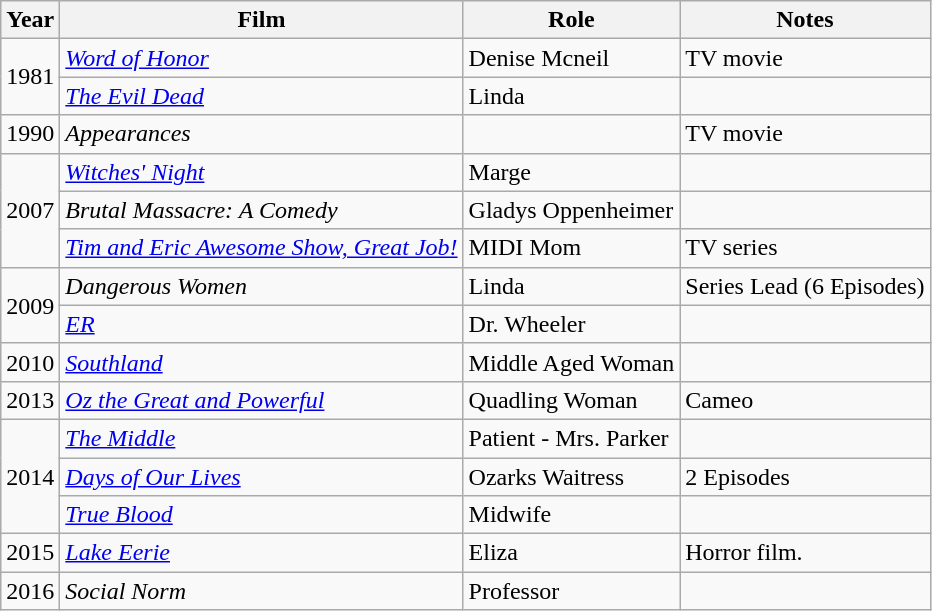<table class="wikitable">
<tr>
<th>Year</th>
<th>Film</th>
<th>Role</th>
<th>Notes</th>
</tr>
<tr>
<td rowspan="2">1981</td>
<td><em><a href='#'>Word of Honor</a></em></td>
<td>Denise Mcneil</td>
<td>TV movie</td>
</tr>
<tr>
<td><em><a href='#'>The Evil Dead</a></em></td>
<td>Linda</td>
<td></td>
</tr>
<tr>
<td>1990</td>
<td><em>Appearances</em></td>
<td></td>
<td>TV movie</td>
</tr>
<tr>
<td rowspan="3">2007</td>
<td><em><a href='#'>Witches' Night</a></em></td>
<td>Marge</td>
<td></td>
</tr>
<tr>
<td><em>Brutal Massacre: A Comedy</em></td>
<td>Gladys Oppenheimer</td>
<td></td>
</tr>
<tr>
<td><em><a href='#'>Tim and Eric Awesome Show, Great Job!</a></em></td>
<td>MIDI Mom</td>
<td>TV series</td>
</tr>
<tr>
<td rowspan="2">2009</td>
<td><em>Dangerous Women</em></td>
<td>Linda</td>
<td>Series Lead (6 Episodes)</td>
</tr>
<tr>
<td><em><a href='#'>ER</a></em></td>
<td>Dr. Wheeler</td>
<td></td>
</tr>
<tr>
<td>2010</td>
<td><em><a href='#'>Southland</a></em></td>
<td>Middle Aged Woman</td>
<td></td>
</tr>
<tr>
<td>2013</td>
<td><em><a href='#'>Oz the Great and Powerful</a></em></td>
<td>Quadling Woman</td>
<td>Cameo</td>
</tr>
<tr>
<td rowspan="3">2014</td>
<td><em><a href='#'>The Middle</a></em></td>
<td>Patient - Mrs. Parker</td>
<td></td>
</tr>
<tr>
<td><em><a href='#'>Days of Our Lives</a></em></td>
<td>Ozarks Waitress</td>
<td>2 Episodes</td>
</tr>
<tr>
<td><em><a href='#'>True Blood</a></em></td>
<td>Midwife</td>
<td></td>
</tr>
<tr>
<td>2015</td>
<td><em><a href='#'>Lake Eerie</a></em></td>
<td>Eliza</td>
<td>Horror film.</td>
</tr>
<tr>
<td>2016</td>
<td><em>Social Norm</em></td>
<td>Professor</td>
<td></td>
</tr>
</table>
